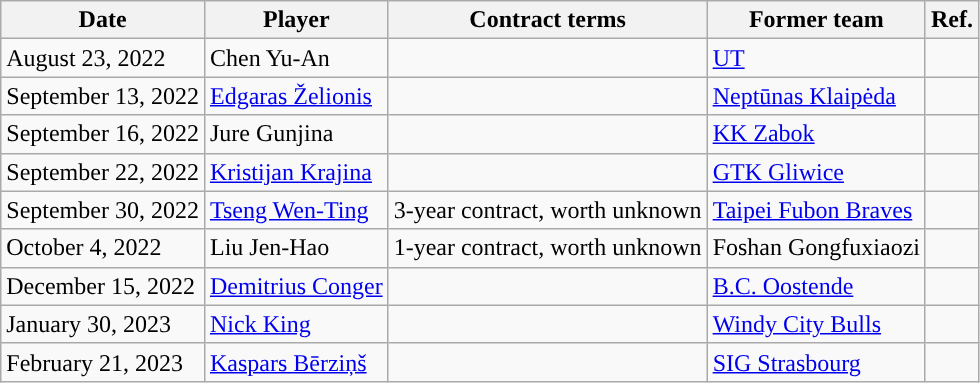<table class="wikitable">
<tr>
<th>Date</th>
<th>Player</th>
<th>Contract terms</th>
<th>Former team</th>
<th>Ref.</th>
</tr>
<tr>
<td>August 23, 2022</td>
<td>Chen Yu-An</td>
<td></td>
<td> <a href='#'>UT</a></td>
<td></td>
</tr>
<tr>
<td>September 13, 2022</td>
<td><a href='#'>Edgaras Želionis</a></td>
<td></td>
<td> <a href='#'>Neptūnas Klaipėda</a></td>
<td></td>
</tr>
<tr>
<td>September 16, 2022</td>
<td>Jure Gunjina</td>
<td></td>
<td> <a href='#'>KK Zabok</a></td>
<td></td>
</tr>
<tr>
<td>September 22, 2022</td>
<td><a href='#'>Kristijan Krajina</a></td>
<td></td>
<td> <a href='#'>GTK Gliwice</a></td>
<td></td>
</tr>
<tr>
<td>September 30, 2022</td>
<td><a href='#'>Tseng Wen-Ting</a></td>
<td>3-year contract, worth unknown</td>
<td> <a href='#'>Taipei Fubon Braves</a></td>
<td></td>
</tr>
<tr>
<td>October 4, 2022</td>
<td>Liu Jen-Hao</td>
<td>1-year contract, worth unknown</td>
<td> Foshan Gongfuxiaozi</td>
<td></td>
</tr>
<tr>
<td>December 15, 2022</td>
<td><a href='#'>Demitrius Conger</a></td>
<td></td>
<td> <a href='#'>B.C. Oostende</a></td>
<td></td>
</tr>
<tr>
<td>January 30, 2023</td>
<td><a href='#'>Nick King</a></td>
<td></td>
<td> <a href='#'>Windy City Bulls</a></td>
<td></td>
</tr>
<tr>
<td>February 21, 2023</td>
<td><a href='#'>Kaspars Bērziņš</a></td>
<td></td>
<td> <a href='#'>SIG Strasbourg</a></td>
<td></td>
</tr>
</table>
